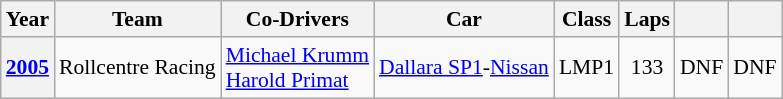<table class="wikitable" style="font-size:90%">
<tr>
<th>Year</th>
<th>Team</th>
<th>Co-Drivers</th>
<th>Car</th>
<th>Class</th>
<th>Laps</th>
<th></th>
<th></th>
</tr>
<tr style="text-align:center;">
<th><a href='#'>2005</a></th>
<td align=left> Rollcentre Racing</td>
<td align=left> <a href='#'>Michael Krumm</a><br> <a href='#'>Harold Primat</a></td>
<td align=left><a href='#'>Dallara SP1</a>-<a href='#'>Nissan</a></td>
<td>LMP1</td>
<td>133</td>
<td>DNF</td>
<td>DNF</td>
</tr>
</table>
